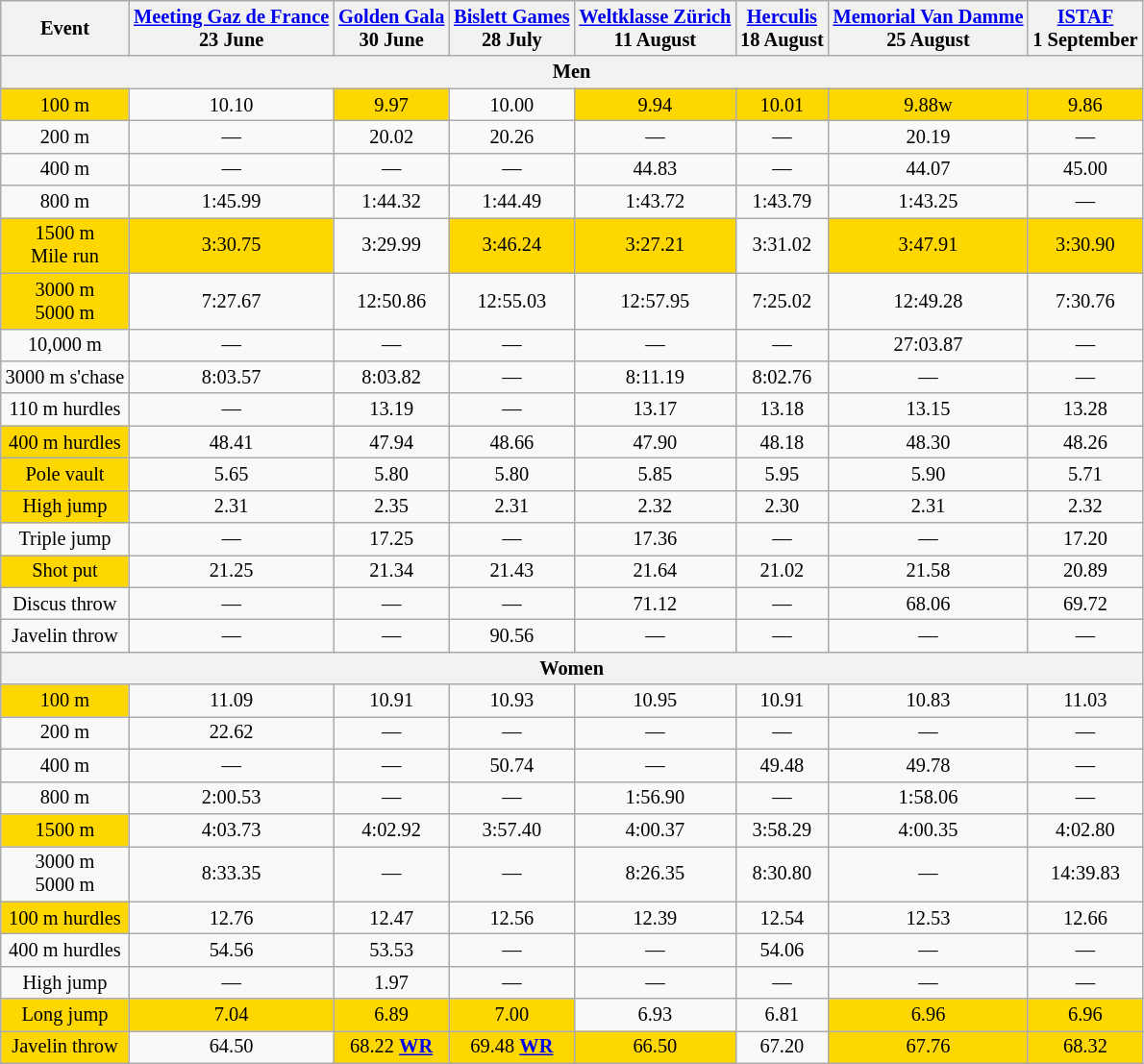<table class="wikitable" style="text-align: center; font-size: 85%; border">
<tr>
<th>Event</th>
<th><a href='#'>Meeting Gaz de France</a> <br>23 June</th>
<th><a href='#'>Golden Gala</a> <br>30 June</th>
<th><a href='#'>Bislett Games</a> <br>28 July</th>
<th><a href='#'>Weltklasse Zürich</a> <br>11 August</th>
<th><a href='#'>Herculis</a> <br>18 August</th>
<th><a href='#'>Memorial Van Damme</a> <br>25 August</th>
<th><a href='#'>ISTAF</a> <br>1 September</th>
</tr>
<tr>
<th colspan="8">Men</th>
</tr>
<tr>
<td bgcolor=gold>100 m</td>
<td> 10.10</td>
<td bgcolor=gold> 9.97</td>
<td> 10.00</td>
<td bgcolor=gold> 9.94</td>
<td bgcolor=gold> 10.01</td>
<td bgcolor=gold> 9.88w</td>
<td bgcolor=gold> 9.86</td>
</tr>
<tr>
<td>200 m</td>
<td>—</td>
<td> 20.02</td>
<td> 20.26</td>
<td>—</td>
<td>—</td>
<td> 20.19</td>
<td>—</td>
</tr>
<tr>
<td>400 m</td>
<td>—</td>
<td>—</td>
<td>—</td>
<td> 44.83</td>
<td>—</td>
<td> 44.07</td>
<td> 45.00</td>
</tr>
<tr>
<td>800 m</td>
<td> 1:45.99</td>
<td> 1:44.32</td>
<td> 1:44.49</td>
<td> 1:43.72</td>
<td> 1:43.79</td>
<td> 1:43.25</td>
<td>—</td>
</tr>
<tr>
<td bgcolor=gold>1500 m  <br> Mile run</td>
<td bgcolor=gold> 3:30.75</td>
<td> 3:29.99</td>
<td bgcolor=gold> 3:46.24</td>
<td bgcolor=gold> 3:27.21</td>
<td> 3:31.02</td>
<td bgcolor=gold> 3:47.91</td>
<td bgcolor=gold> 3:30.90</td>
</tr>
<tr>
<td bgcolor=gold>3000 m <br> 5000 m</td>
<td> 7:27.67</td>
<td> 12:50.86</td>
<td> 12:55.03</td>
<td> 12:57.95</td>
<td> 7:25.02</td>
<td> 12:49.28</td>
<td> 7:30.76</td>
</tr>
<tr>
<td>10,000 m</td>
<td>—</td>
<td>—</td>
<td>—</td>
<td>—</td>
<td>—</td>
<td> 27:03.87</td>
<td>—</td>
</tr>
<tr>
<td>3000 m s'chase</td>
<td> 8:03.57</td>
<td> 8:03.82</td>
<td>—</td>
<td> 8:11.19</td>
<td> 8:02.76</td>
<td>—</td>
<td>—</td>
</tr>
<tr>
<td>110 m hurdles</td>
<td>—</td>
<td> 13.19</td>
<td>—</td>
<td> 13.17</td>
<td> 13.18</td>
<td> 13.15</td>
<td> 13.28</td>
</tr>
<tr>
<td bgcolor=gold>400 m hurdles</td>
<td> 48.41</td>
<td> 47.94</td>
<td> 48.66</td>
<td> 47.90</td>
<td> 48.18</td>
<td> 48.30</td>
<td> 48.26</td>
</tr>
<tr>
<td bgcolor=gold>Pole vault</td>
<td> 5.65</td>
<td> 5.80</td>
<td> 5.80</td>
<td> 5.85</td>
<td> 5.95</td>
<td> 5.90</td>
<td> 5.71</td>
</tr>
<tr>
<td bgcolor=gold>High jump</td>
<td> 2.31</td>
<td> 2.35</td>
<td> 2.31</td>
<td> 2.32</td>
<td> 2.30</td>
<td> 2.31</td>
<td> 2.32</td>
</tr>
<tr>
<td>Triple jump</td>
<td>—</td>
<td> 17.25</td>
<td>—</td>
<td> 17.36</td>
<td>—</td>
<td>—</td>
<td> 17.20</td>
</tr>
<tr>
<td bgcolor=gold>Shot put</td>
<td> 21.25</td>
<td> 21.34</td>
<td> 21.43</td>
<td> 21.64</td>
<td> 21.02</td>
<td> 21.58</td>
<td> 20.89</td>
</tr>
<tr>
<td>Discus throw</td>
<td>—</td>
<td>—</td>
<td>—</td>
<td> 71.12</td>
<td>—</td>
<td> 68.06</td>
<td> 69.72</td>
</tr>
<tr>
<td>Javelin throw</td>
<td>—</td>
<td>—</td>
<td> 90.56</td>
<td>—</td>
<td>—</td>
<td>—</td>
<td>—</td>
</tr>
<tr>
<th colspan="8">Women</th>
</tr>
<tr>
<td bgcolor=gold>100 m</td>
<td> 11.09</td>
<td> 10.91</td>
<td> 10.93</td>
<td> 10.95</td>
<td> 10.91</td>
<td> 10.83</td>
<td> 11.03</td>
</tr>
<tr>
<td>200 m</td>
<td> 22.62</td>
<td>—</td>
<td>—</td>
<td>—</td>
<td>—</td>
<td>—</td>
<td>—</td>
</tr>
<tr>
<td>400 m</td>
<td>—</td>
<td>—</td>
<td> 50.74</td>
<td>—</td>
<td> 49.48</td>
<td> 49.78</td>
<td>—</td>
</tr>
<tr>
<td>800 m</td>
<td> 2:00.53</td>
<td>—</td>
<td>—</td>
<td> 1:56.90</td>
<td>—</td>
<td> 1:58.06</td>
<td>—</td>
</tr>
<tr>
<td bgcolor=gold>1500 m</td>
<td> 4:03.73</td>
<td> 4:02.92</td>
<td> 3:57.40</td>
<td> 4:00.37</td>
<td> 3:58.29</td>
<td> 4:00.35</td>
<td> 4:02.80</td>
</tr>
<tr>
<td>3000 m  <br> 5000 m</td>
<td> 8:33.35</td>
<td>—</td>
<td>—</td>
<td> 8:26.35</td>
<td> 8:30.80</td>
<td>—</td>
<td> 14:39.83</td>
</tr>
<tr>
<td bgcolor=gold>100 m hurdles</td>
<td> 12.76</td>
<td> 12.47</td>
<td> 12.56</td>
<td> 12.39</td>
<td> 12.54</td>
<td> 12.53</td>
<td> 12.66</td>
</tr>
<tr>
<td>400 m hurdles</td>
<td> 54.56</td>
<td> 53.53</td>
<td>—</td>
<td>—</td>
<td> 54.06</td>
<td>—</td>
<td>—</td>
</tr>
<tr>
<td>High jump</td>
<td>—</td>
<td> 1.97</td>
<td>—</td>
<td>—</td>
<td>—</td>
<td>—</td>
<td>—</td>
</tr>
<tr>
<td bgcolor=gold>Long jump</td>
<td bgcolor=gold> 7.04</td>
<td bgcolor=gold> 6.89</td>
<td bgcolor=gold> 7.00</td>
<td> 6.93</td>
<td> 6.81</td>
<td bgcolor=gold> 6.96</td>
<td bgcolor=gold> 6.96</td>
</tr>
<tr>
<td bgcolor=gold>Javelin throw</td>
<td> 64.50</td>
<td bgcolor=gold> 68.22 <strong><a href='#'>WR</a></strong></td>
<td bgcolor=gold> 69.48 <strong><a href='#'>WR</a></strong></td>
<td bgcolor=gold> 66.50</td>
<td> 67.20</td>
<td bgcolor=gold> 67.76</td>
<td bgcolor=gold> 68.32</td>
</tr>
</table>
